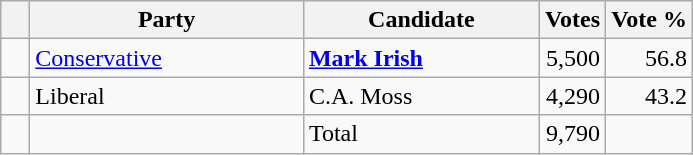<table class="wikitable">
<tr>
<th></th>
<th scope="col" width="175">Party</th>
<th scope="col" width="150">Candidate</th>
<th>Votes</th>
<th>Vote %</th>
</tr>
<tr>
<td>   </td>
<td><a href='#'>Conservative</a></td>
<td><strong><a href='#'>Mark Irish</a></strong></td>
<td align=right>5,500</td>
<td align=right>56.8</td>
</tr>
<tr>
<td>   </td>
<td>Liberal</td>
<td>C.A. Moss</td>
<td align=right>4,290</td>
<td align=right>43.2</td>
</tr>
<tr>
<td></td>
<td></td>
<td>Total</td>
<td align=right>9,790</td>
<td></td>
</tr>
</table>
